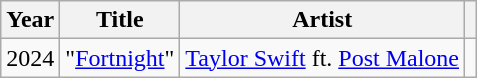<table class="wikitable sortable">
<tr>
<th>Year</th>
<th>Title</th>
<th>Artist</th>
<th class="unsortable"></th>
</tr>
<tr>
<td>2024</td>
<td>"<a href='#'>Fortnight</a>"</td>
<td><a href='#'>Taylor Swift</a> ft. <a href='#'>Post Malone</a></td>
<td></td>
</tr>
</table>
